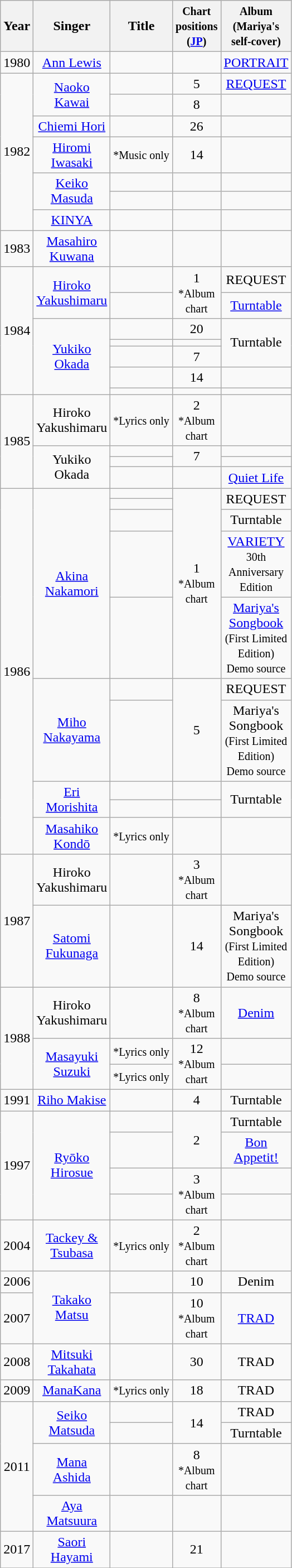<table class="wikitable" style=text-align:center;>
<tr>
<th width="30">Year</th>
<th width="50">Singer</th>
<th>Title</th>
<th width="40"><small> Chart positions (<a href='#'>JP</a>) </small></th>
<th width="40"><small> Album<br> (Mariya's self-cover)</small></th>
</tr>
<tr>
<td>1980</td>
<td><a href='#'>Ann Lewis</a></td>
<td align=left></td>
<td></td>
<td><a href='#'>PORTRAIT</a></td>
</tr>
<tr>
<td rowspan="7">1982</td>
<td rowspan="2"><a href='#'>Naoko Kawai</a></td>
<td align=left></td>
<td>5</td>
<td><a href='#'>REQUEST</a></td>
</tr>
<tr>
<td align=left></td>
<td>8</td>
<td></td>
</tr>
<tr>
<td><a href='#'>Chiemi Hori</a></td>
<td align=left></td>
<td>26</td>
<td></td>
</tr>
<tr>
<td><a href='#'>Hiromi Iwasaki</a></td>
<td align=left><small>*Music only</small></td>
<td>14</td>
<td></td>
</tr>
<tr>
<td rowspan="2"><a href='#'>Keiko Masuda</a></td>
<td align=left></td>
<td></td>
<td></td>
</tr>
<tr>
<td align=left></td>
<td></td>
<td></td>
</tr>
<tr>
<td><a href='#'>KINYA</a></td>
<td align=left></td>
<td></td>
<td></td>
</tr>
<tr>
<td>1983</td>
<td><a href='#'>Masahiro Kuwana</a></td>
<td align=left></td>
<td></td>
<td></td>
</tr>
<tr>
<td rowspan="7">1984</td>
<td rowspan="2"><a href='#'>Hiroko Yakushimaru</a></td>
<td align=left></td>
<td rowspan="2">1<br><small>*Album chart</small></td>
<td>REQUEST</td>
</tr>
<tr>
<td align=left></td>
<td><a href='#'>Turntable</a></td>
</tr>
<tr>
<td rowspan="5"><a href='#'>Yukiko Okada</a></td>
<td align=left></td>
<td>20</td>
<td rowspan="3">Turntable</td>
</tr>
<tr>
<td align=left></td>
<td></td>
</tr>
<tr>
<td align=left></td>
<td>7</td>
</tr>
<tr>
<td align=left></td>
<td>14</td>
<td></td>
</tr>
<tr>
<td align=left></td>
<td></td>
<td></td>
</tr>
<tr>
<td rowspan="4">1985</td>
<td>Hiroko Yakushimaru</td>
<td align=left><small>*Lyrics only</small></td>
<td>2<br><small>*Album chart</small></td>
<td></td>
</tr>
<tr>
<td rowspan="3">Yukiko Okada</td>
<td align=left></td>
<td rowspan="2">7</td>
<td></td>
</tr>
<tr>
<td align=left></td>
<td></td>
</tr>
<tr>
<td align=left></td>
<td></td>
<td><a href='#'>Quiet Life</a></td>
</tr>
<tr>
<td rowspan="10">1986</td>
<td rowspan=5><a href='#'>Akina Nakamori</a></td>
<td align=left></td>
<td rowspan=5>1<br><small>*Album chart</small></td>
<td rowspan="2">REQUEST</td>
</tr>
<tr>
<td align=left></td>
</tr>
<tr>
<td align=left></td>
<td>Turntable</td>
</tr>
<tr>
<td align=left></td>
<td><a href='#'>VARIETY</a> <br><small>30th Anniversary Edition</small></td>
</tr>
<tr>
<td align=left></td>
<td><a href='#'>Mariya's Songbook</a><br><small>(First Limited Edition)</small><br><small>Demo source</small></td>
</tr>
<tr>
<td rowspan="2"><a href='#'>Miho Nakayama</a></td>
<td align=left></td>
<td rowspan="2">5</td>
<td>REQUEST</td>
</tr>
<tr>
<td align=left></td>
<td>Mariya's Songbook<br><small>(First Limited Edition)</small><br><small>Demo source</small></td>
</tr>
<tr>
<td rowspan="2"><a href='#'>Eri Morishita</a></td>
<td align=left></td>
<td></td>
<td rowspan="2">Turntable</td>
</tr>
<tr>
<td align=left></td>
<td></td>
</tr>
<tr>
<td><a href='#'>Masahiko Kondō</a></td>
<td align=left><small>*Lyrics only</small></td>
<td></td>
<td></td>
</tr>
<tr>
<td rowspan="2">1987</td>
<td>Hiroko Yakushimaru</td>
<td align=left></td>
<td>3<br><small>*Album chart</small></td>
<td></td>
</tr>
<tr>
<td><a href='#'>Satomi Fukunaga</a></td>
<td align=left></td>
<td>14</td>
<td>Mariya's Songbook<br><small>(First Limited Edition)</small><br><small>Demo source</small></td>
</tr>
<tr>
<td rowspan="3">1988</td>
<td>Hiroko Yakushimaru</td>
<td align=left></td>
<td>8<br><small>*Album chart</small></td>
<td><a href='#'>Denim</a></td>
</tr>
<tr>
<td rowspan="2"><a href='#'>Masayuki Suzuki</a></td>
<td align=left><small>*Lyrics only</small></td>
<td rowspan="2">12<br><small>*Album chart</small></td>
<td></td>
</tr>
<tr>
<td align=left><small>*Lyrics only</small></td>
<td></td>
</tr>
<tr>
<td>1991</td>
<td><a href='#'>Riho Makise</a></td>
<td align=left></td>
<td>4</td>
<td>Turntable</td>
</tr>
<tr>
<td rowspan="4">1997</td>
<td rowspan="4"><a href='#'>Ryōko Hirosue</a></td>
<td align=left></td>
<td rowspan="2">2</td>
<td>Turntable</td>
</tr>
<tr>
<td align=left></td>
<td><a href='#'>Bon Appetit!</a></td>
</tr>
<tr>
<td align=left></td>
<td rowspan="2">3<br><small>*Album chart</small></td>
<td></td>
</tr>
<tr>
<td align=left></td>
<td></td>
</tr>
<tr>
<td>2004</td>
<td><a href='#'>Tackey & Tsubasa</a></td>
<td align=left><small>*Lyrics only</small></td>
<td>2<br><small>*Album chart</small></td>
<td></td>
</tr>
<tr>
<td>2006</td>
<td rowspan="2"><a href='#'>Takako Matsu</a></td>
<td align=left></td>
<td>10</td>
<td>Denim</td>
</tr>
<tr>
<td>2007</td>
<td align=left></td>
<td>10<br><small>*Album chart</small></td>
<td><a href='#'>TRAD</a></td>
</tr>
<tr>
<td>2008</td>
<td><a href='#'>Mitsuki Takahata</a></td>
<td align=left></td>
<td>30</td>
<td>TRAD</td>
</tr>
<tr>
<td>2009</td>
<td><a href='#'>ManaKana</a></td>
<td align=left><small>*Lyrics only</small></td>
<td>18</td>
<td>TRAD</td>
</tr>
<tr>
<td rowspan="4">2011</td>
<td rowspan="2"><a href='#'>Seiko Matsuda</a></td>
<td align=left></td>
<td rowspan="2">14</td>
<td>TRAD</td>
</tr>
<tr>
<td align=left></td>
<td>Turntable</td>
</tr>
<tr>
<td><a href='#'>Mana Ashida</a></td>
<td align=left></td>
<td>8<br><small>*Album chart</small></td>
<td></td>
</tr>
<tr>
<td><a href='#'>Aya Matsuura</a></td>
<td align=left></td>
<td></td>
<td></td>
</tr>
<tr>
<td>2017</td>
<td><a href='#'>Saori Hayami</a></td>
<td align=left></td>
<td>21</td>
<td></td>
</tr>
<tr>
</tr>
</table>
